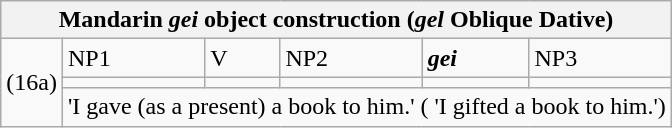<table class="wikitable">
<tr>
<th colspan="7">Mandarin <em>gei</em> object construction (<em>gel</em> Oblique Dative)</th>
</tr>
<tr>
<td rowspan="4">(16a)</td>
<td>NP1</td>
<td>V</td>
<td>NP2</td>
<td><strong><em>gei</em></strong></td>
<td>NP3</td>
</tr>
<tr>
<td></td>
<td></td>
<td></td>
<td></td>
<td></td>
</tr>
<tr>
<td colspan="6">'I gave (as a present) a book to him.' ( 'I gifted a book to him.')</td>
</tr>
</table>
